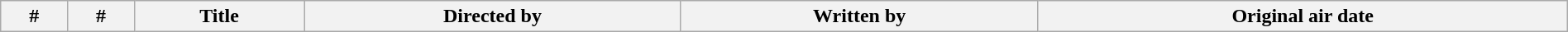<table class="wikitable plainrowheaders" style="width:100%; margin:auto;">
<tr>
<th>#</th>
<th>#</th>
<th>Title</th>
<th>Directed by</th>
<th>Written by</th>
<th>Original air date<br>


















































</th>
</tr>
</table>
